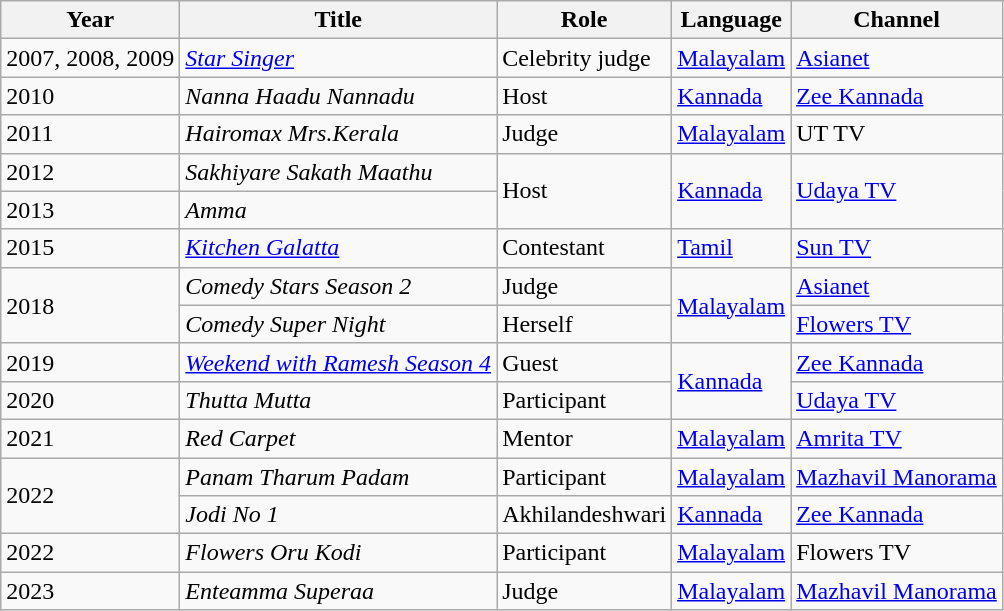<table class="wikitable sortable">
<tr>
<th scope="col">Year</th>
<th scope="col">Title</th>
<th scope="col">Role</th>
<th scope="col">Language</th>
<th scope="col">Channel</th>
</tr>
<tr>
<td>2007, 2008, 2009</td>
<td><em><a href='#'>Star Singer</a></em></td>
<td>Celebrity judge</td>
<td><a href='#'>Malayalam</a></td>
<td><a href='#'>Asianet</a></td>
</tr>
<tr>
<td>2010</td>
<td><em>Nanna Haadu Nannadu</em></td>
<td>Host</td>
<td><a href='#'>Kannada</a></td>
<td><a href='#'>Zee Kannada</a></td>
</tr>
<tr>
<td>2011</td>
<td><em>Hairomax Mrs.Kerala</em></td>
<td>Judge</td>
<td><a href='#'>Malayalam</a></td>
<td>UT TV</td>
</tr>
<tr>
<td>2012</td>
<td><em>Sakhiyare Sakath Maathu</em></td>
<td rowspan=2>Host</td>
<td rowspan=2><a href='#'>Kannada</a></td>
<td rowspan=2><a href='#'>Udaya TV</a></td>
</tr>
<tr>
<td>2013</td>
<td><em>Amma</em></td>
</tr>
<tr>
<td>2015</td>
<td><em><a href='#'>Kitchen Galatta</a></em></td>
<td>Contestant</td>
<td><a href='#'>Tamil</a></td>
<td><a href='#'>Sun TV</a></td>
</tr>
<tr>
<td rowspan=2>2018</td>
<td><em>Comedy Stars Season 2</em></td>
<td>Judge</td>
<td rowspan=2><a href='#'>Malayalam</a></td>
<td><a href='#'>Asianet</a></td>
</tr>
<tr>
<td><em>Comedy Super Night</em></td>
<td>Herself</td>
<td><a href='#'>Flowers TV</a></td>
</tr>
<tr>
<td>2019</td>
<td><em><a href='#'>Weekend with Ramesh Season 4</a></em></td>
<td>Guest</td>
<td rowspan=2><a href='#'>Kannada</a></td>
<td><a href='#'>Zee Kannada</a></td>
</tr>
<tr>
<td>2020</td>
<td><em>Thutta Mutta</em></td>
<td>Participant</td>
<td><a href='#'>Udaya TV</a></td>
</tr>
<tr>
<td>2021</td>
<td><em>Red Carpet</em></td>
<td>Mentor</td>
<td><a href='#'>Malayalam</a></td>
<td><a href='#'>Amrita TV</a></td>
</tr>
<tr>
<td rowspan=2>2022</td>
<td><em>Panam Tharum Padam</em></td>
<td>Participant</td>
<td><a href='#'>Malayalam</a></td>
<td><a href='#'>Mazhavil Manorama</a></td>
</tr>
<tr>
<td><em>Jodi No 1</em></td>
<td>Akhilandeshwari</td>
<td><a href='#'>Kannada</a></td>
<td><a href='#'>Zee Kannada</a></td>
</tr>
<tr>
<td>2022</td>
<td><em>Flowers Oru Kodi</em></td>
<td>Participant</td>
<td><a href='#'>Malayalam</a></td>
<td>Flowers TV</td>
</tr>
<tr>
<td>2023</td>
<td><em>Enteamma Superaa</em></td>
<td>Judge</td>
<td><a href='#'>Malayalam</a></td>
<td><a href='#'>Mazhavil Manorama</a></td>
</tr>
</table>
